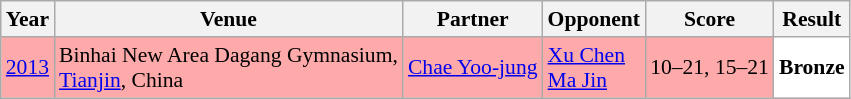<table class="sortable wikitable" style="font-size: 90%;">
<tr>
<th>Year</th>
<th>Venue</th>
<th>Partner</th>
<th>Opponent</th>
<th>Score</th>
<th>Result</th>
</tr>
<tr style="background:#FFAAAA">
<td align="center"><a href='#'>2013</a></td>
<td align="left">Binhai New Area Dagang Gymnasium,<br><a href='#'>Tianjin</a>, China</td>
<td align="left"> <a href='#'>Chae Yoo-jung</a></td>
<td align="left"> <a href='#'>Xu Chen</a><br> <a href='#'>Ma Jin</a></td>
<td align="left">10–21, 15–21</td>
<td style="text-align:left; background:white"> <strong>Bronze</strong></td>
</tr>
</table>
